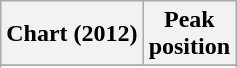<table class="wikitable sortable plainrowheaders" style="text-align:center">
<tr>
<th scope="col">Chart (2012)</th>
<th scope="col">Peak<br>position</th>
</tr>
<tr>
</tr>
<tr>
</tr>
</table>
